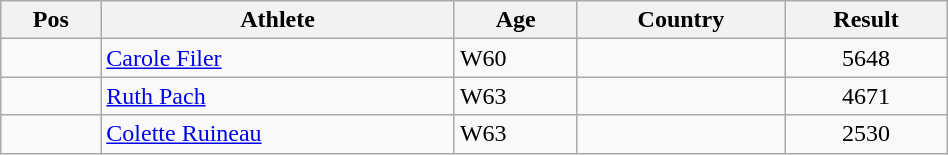<table class="wikitable"  style="text-align:center; width:50%;">
<tr>
<th>Pos</th>
<th>Athlete</th>
<th>Age</th>
<th>Country</th>
<th>Result</th>
</tr>
<tr>
<td align=center></td>
<td align=left><a href='#'>Carole Filer</a></td>
<td align=left>W60</td>
<td align=left></td>
<td>5648</td>
</tr>
<tr>
<td align=center></td>
<td align=left><a href='#'>Ruth Pach</a></td>
<td align=left>W63</td>
<td align=left></td>
<td>4671</td>
</tr>
<tr>
<td align=center></td>
<td align=left><a href='#'>Colette Ruineau</a></td>
<td align=left>W63</td>
<td align=left></td>
<td>2530</td>
</tr>
</table>
